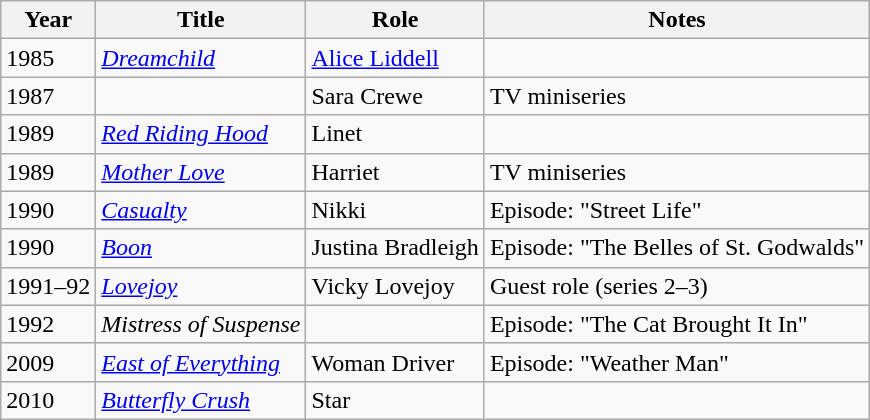<table class="wikitable sortable">
<tr>
<th>Year</th>
<th>Title</th>
<th>Role</th>
<th class="unsortable">Notes</th>
</tr>
<tr>
<td>1985</td>
<td><em><a href='#'>Dreamchild</a></em></td>
<td><a href='#'>Alice Liddell</a></td>
<td></td>
</tr>
<tr>
<td>1987</td>
<td><em></em></td>
<td>Sara Crewe</td>
<td>TV miniseries</td>
</tr>
<tr>
<td>1989</td>
<td><em><a href='#'>Red Riding Hood</a></em></td>
<td>Linet</td>
<td></td>
</tr>
<tr>
<td>1989</td>
<td><em><a href='#'>Mother Love</a></em></td>
<td>Harriet</td>
<td>TV miniseries</td>
</tr>
<tr>
<td>1990</td>
<td><em><a href='#'>Casualty</a></em></td>
<td>Nikki</td>
<td>Episode: "Street Life"</td>
</tr>
<tr>
<td>1990</td>
<td><em><a href='#'>Boon</a></em></td>
<td>Justina Bradleigh</td>
<td>Episode: "The Belles of St. Godwalds"</td>
</tr>
<tr>
<td>1991–92</td>
<td><em><a href='#'>Lovejoy</a></em></td>
<td>Vicky Lovejoy</td>
<td>Guest role (series 2–3)</td>
</tr>
<tr>
<td>1992</td>
<td><em>Mistress of Suspense</em></td>
<td></td>
<td>Episode: "The Cat Brought It In"</td>
</tr>
<tr>
<td>2009</td>
<td><em><a href='#'>East of Everything</a></em></td>
<td>Woman Driver</td>
<td>Episode: "Weather Man"</td>
</tr>
<tr>
<td>2010</td>
<td><em><a href='#'>Butterfly Crush</a></em></td>
<td>Star</td>
<td></td>
</tr>
</table>
